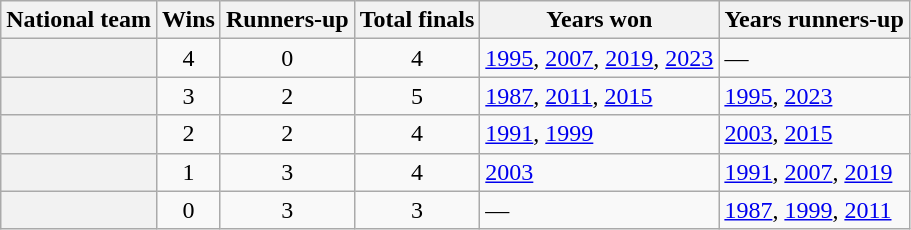<table class="wikitable plainrowheaders sortable">
<tr>
<th scope=col>National team</th>
<th scope=col>Wins</th>
<th scope=col>Runners-up</th>
<th scope=col>Total finals</th>
<th scope=col class="unsortable">Years won</th>
<th scope=col class="unsortable">Years runners-up</th>
</tr>
<tr>
<th scope="row"></th>
<td align=center>4</td>
<td align="center">0</td>
<td align="center">4</td>
<td><a href='#'>1995</a>, <a href='#'>2007</a>, <a href='#'>2019</a>, <a href='#'>2023</a></td>
<td>—</td>
</tr>
<tr>
<th scope=row></th>
<td align=center>3</td>
<td align=center>2</td>
<td align=center>5</td>
<td><a href='#'>1987</a>, <a href='#'>2011</a>, <a href='#'>2015</a></td>
<td><a href='#'>1995</a>, <a href='#'>2023</a></td>
</tr>
<tr>
<th scope=row></th>
<td align=center>2</td>
<td align=center>2</td>
<td align=center>4</td>
<td><a href='#'>1991</a>, <a href='#'>1999</a></td>
<td><a href='#'>2003</a>, <a href='#'>2015</a></td>
</tr>
<tr>
<th scope=row></th>
<td align=center>1</td>
<td align=center>3</td>
<td align=center>4</td>
<td><a href='#'>2003</a></td>
<td><a href='#'>1991</a>, <a href='#'>2007</a>, <a href='#'>2019</a></td>
</tr>
<tr>
<th scope=row></th>
<td align=center>0</td>
<td align=center>3</td>
<td align=center>3</td>
<td>—</td>
<td><a href='#'>1987</a>, <a href='#'>1999</a>, <a href='#'>2011</a></td>
</tr>
</table>
